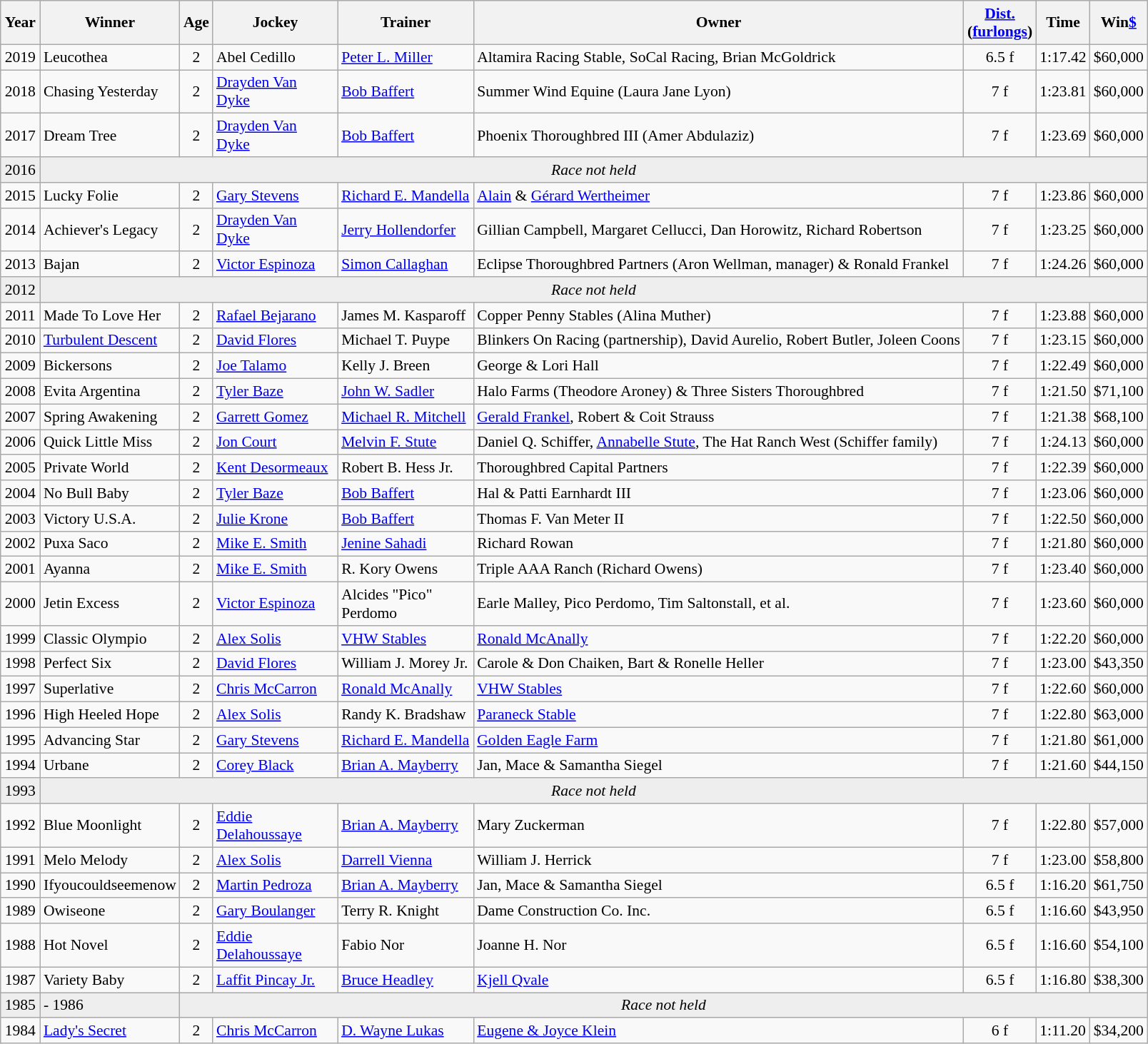<table class="wikitable sortable" style="font-size:90%">
<tr>
<th style="width:30px">Year<br></th>
<th style="width:110px">Winner<br></th>
<th style="width:20px">Age<br></th>
<th style="width:110px">Jockey<br></th>
<th style="width:120px">Trainer<br></th>
<th>Owner<br></th>
<th style="width:25px"><a href='#'>Dist.</a><br> <span>(<a href='#'>furlongs</a>)</span></th>
<th style="width:25px">Time<br></th>
<th style="width:25px">Win<a href='#'>$</a><br></th>
</tr>
<tr>
<td align=center>2019</td>
<td>Leucothea</td>
<td align=center>2</td>
<td>Abel Cedillo</td>
<td><a href='#'>Peter L. Miller</a></td>
<td>Altamira Racing Stable, SoCal Racing, Brian McGoldrick</td>
<td align=center>6.5 f</td>
<td>1:17.42</td>
<td>$60,000</td>
</tr>
<tr>
<td align=center>2018</td>
<td>Chasing Yesterday</td>
<td align=center>2</td>
<td><a href='#'>Drayden Van Dyke</a></td>
<td><a href='#'>Bob Baffert</a></td>
<td>Summer Wind Equine (Laura Jane Lyon)</td>
<td align=center>7 f</td>
<td>1:23.81</td>
<td>$60,000</td>
</tr>
<tr>
<td align=center>2017</td>
<td>Dream Tree</td>
<td align=center>2</td>
<td><a href='#'>Drayden Van Dyke</a></td>
<td><a href='#'>Bob Baffert</a></td>
<td>Phoenix Thoroughbred III (Amer Abdulaziz)</td>
<td align=center>7 f</td>
<td>1:23.69</td>
<td>$60,000</td>
</tr>
<tr bgcolor="#eeeeee">
<td align=center>2016</td>
<td align=center  colspan=8><em>Race not held</em></td>
</tr>
<tr>
<td align=center>2015</td>
<td>Lucky Folie</td>
<td align=center>2</td>
<td><a href='#'>Gary Stevens</a></td>
<td><a href='#'>Richard E. Mandella</a></td>
<td><a href='#'>Alain</a> & <a href='#'>Gérard Wertheimer</a></td>
<td align=center>7 f</td>
<td>1:23.86</td>
<td>$60,000</td>
</tr>
<tr>
<td align=center>2014</td>
<td>Achiever's Legacy</td>
<td align=center>2</td>
<td><a href='#'>Drayden Van Dyke</a></td>
<td><a href='#'>Jerry Hollendorfer</a></td>
<td>Gillian Campbell, Margaret Cellucci, Dan Horowitz, Richard Robertson</td>
<td align=center>7 f</td>
<td>1:23.25</td>
<td>$60,000</td>
</tr>
<tr>
<td align=center>2013</td>
<td>Bajan</td>
<td align=center>2</td>
<td><a href='#'>Victor Espinoza</a></td>
<td><a href='#'>Simon Callaghan</a></td>
<td>Eclipse Thoroughbred Partners (Aron Wellman, manager) & Ronald Frankel</td>
<td align=center>7 f</td>
<td>1:24.26</td>
<td>$60,000</td>
</tr>
<tr bgcolor="#eeeeee">
<td align=center>2012</td>
<td align=center  colspan=8><em>Race not held</em></td>
</tr>
<tr>
<td align=center>2011</td>
<td>Made To Love Her</td>
<td align=center>2</td>
<td><a href='#'>Rafael Bejarano</a></td>
<td>James M. Kasparoff</td>
<td>Copper Penny Stables (Alina Muther)</td>
<td align=center>7 f</td>
<td>1:23.88</td>
<td>$60,000</td>
</tr>
<tr>
<td align=center>2010</td>
<td><a href='#'>Turbulent Descent</a></td>
<td align=center>2</td>
<td><a href='#'>David Flores</a></td>
<td>Michael T. Puype</td>
<td>Blinkers On Racing (partnership), David Aurelio, Robert Butler, Joleen Coons</td>
<td align=center>7 f</td>
<td>1:23.15</td>
<td>$60,000</td>
</tr>
<tr>
<td align=center>2009</td>
<td>Bickersons</td>
<td align=center>2</td>
<td><a href='#'>Joe Talamo</a></td>
<td>Kelly J. Breen</td>
<td>George & Lori Hall</td>
<td align=center>7 f</td>
<td>1:22.49</td>
<td>$60,000</td>
</tr>
<tr>
<td align=center>2008</td>
<td>Evita Argentina</td>
<td align=center>2</td>
<td><a href='#'>Tyler Baze</a></td>
<td><a href='#'>John W. Sadler</a></td>
<td>Halo Farms (Theodore Aroney) & Three Sisters Thoroughbred</td>
<td align=center>7 f</td>
<td>1:21.50</td>
<td>$71,100</td>
</tr>
<tr>
<td align=center>2007</td>
<td>Spring Awakening</td>
<td align=center>2</td>
<td><a href='#'>Garrett Gomez</a></td>
<td><a href='#'>Michael R. Mitchell</a></td>
<td><a href='#'>Gerald Frankel</a>, Robert & Coit Strauss</td>
<td align=center>7 f</td>
<td>1:21.38</td>
<td>$68,100</td>
</tr>
<tr>
<td align=center>2006</td>
<td>Quick Little Miss</td>
<td align=center>2</td>
<td><a href='#'>Jon Court</a></td>
<td><a href='#'>Melvin F. Stute</a></td>
<td>Daniel Q. Schiffer, <a href='#'>Annabelle Stute</a>, The Hat Ranch West (Schiffer family)</td>
<td align=center>7 f</td>
<td>1:24.13</td>
<td>$60,000</td>
</tr>
<tr>
<td align=center>2005</td>
<td>Private World</td>
<td align=center>2</td>
<td><a href='#'>Kent Desormeaux</a></td>
<td>Robert B. Hess Jr.</td>
<td>Thoroughbred Capital Partners</td>
<td align=center>7 f</td>
<td>1:22.39</td>
<td>$60,000</td>
</tr>
<tr>
<td align=center>2004</td>
<td>No Bull Baby</td>
<td align=center>2</td>
<td><a href='#'>Tyler Baze</a></td>
<td><a href='#'>Bob Baffert</a></td>
<td>Hal & Patti Earnhardt III</td>
<td align=center>7 f</td>
<td>1:23.06</td>
<td>$60,000</td>
</tr>
<tr>
<td align=center>2003</td>
<td>Victory U.S.A.</td>
<td align=center>2</td>
<td><a href='#'>Julie Krone</a></td>
<td><a href='#'>Bob Baffert</a></td>
<td>Thomas F. Van Meter II</td>
<td align=center>7 f</td>
<td>1:22.50</td>
<td>$60,000</td>
</tr>
<tr>
<td align=center>2002</td>
<td>Puxa Saco</td>
<td align=center>2</td>
<td><a href='#'>Mike E. Smith</a></td>
<td><a href='#'>Jenine Sahadi</a></td>
<td>Richard Rowan</td>
<td align=center>7 f</td>
<td>1:21.80</td>
<td>$60,000</td>
</tr>
<tr>
<td align=center>2001</td>
<td>Ayanna</td>
<td align=center>2</td>
<td><a href='#'>Mike E. Smith</a></td>
<td>R. Kory Owens</td>
<td>Triple AAA Ranch (Richard Owens)</td>
<td align=center>7 f</td>
<td>1:23.40</td>
<td>$60,000</td>
</tr>
<tr>
<td align=center>2000</td>
<td>Jetin Excess</td>
<td align=center>2</td>
<td><a href='#'>Victor Espinoza</a></td>
<td>Alcides "Pico" Perdomo</td>
<td>Earle Malley, Pico Perdomo, Tim Saltonstall, et al.</td>
<td align=center>7 f</td>
<td>1:23.60</td>
<td>$60,000</td>
</tr>
<tr>
<td align=center>1999</td>
<td>Classic Olympio</td>
<td align=center>2</td>
<td><a href='#'>Alex Solis</a></td>
<td><a href='#'>VHW Stables</a></td>
<td><a href='#'>Ronald McAnally</a></td>
<td align=center>7 f</td>
<td>1:22.20</td>
<td>$60,000</td>
</tr>
<tr>
<td align=center>1998</td>
<td>Perfect Six</td>
<td align=center>2</td>
<td><a href='#'>David Flores</a></td>
<td>William J. Morey Jr.</td>
<td>Carole & Don Chaiken, Bart & Ronelle Heller</td>
<td align=center>7 f</td>
<td>1:23.00</td>
<td>$43,350</td>
</tr>
<tr>
<td align=center>1997</td>
<td>Superlative</td>
<td align=center>2</td>
<td><a href='#'>Chris McCarron</a></td>
<td><a href='#'>Ronald McAnally</a></td>
<td><a href='#'>VHW Stables</a></td>
<td align=center>7 f</td>
<td>1:22.60</td>
<td>$60,000</td>
</tr>
<tr>
<td align=center>1996</td>
<td>High Heeled Hope</td>
<td align=center>2</td>
<td><a href='#'>Alex Solis</a></td>
<td>Randy K. Bradshaw</td>
<td><a href='#'>Paraneck Stable</a></td>
<td align=center>7 f</td>
<td>1:22.80</td>
<td>$63,000</td>
</tr>
<tr>
<td align=center>1995</td>
<td>Advancing Star</td>
<td align=center>2</td>
<td><a href='#'>Gary Stevens</a></td>
<td><a href='#'>Richard E. Mandella</a></td>
<td><a href='#'>Golden Eagle Farm</a></td>
<td align=center>7 f</td>
<td>1:21.80</td>
<td>$61,000</td>
</tr>
<tr>
<td align=center>1994</td>
<td>Urbane</td>
<td align=center>2</td>
<td><a href='#'>Corey Black</a></td>
<td><a href='#'>Brian A. Mayberry</a></td>
<td>Jan, Mace & Samantha Siegel</td>
<td align=center>7 f</td>
<td>1:21.60</td>
<td>$44,150</td>
</tr>
<tr bgcolor="#eeeeee">
<td align=center>1993</td>
<td align=center  colspan=8><em>Race not held</em></td>
</tr>
<tr>
<td align=center>1992</td>
<td>Blue Moonlight</td>
<td align=center>2</td>
<td><a href='#'>Eddie Delahoussaye</a></td>
<td><a href='#'>Brian A. Mayberry</a></td>
<td>Mary Zuckerman</td>
<td align=center>7 f</td>
<td>1:22.80</td>
<td>$57,000</td>
</tr>
<tr>
<td align=center>1991</td>
<td>Melo Melody</td>
<td align=center>2</td>
<td><a href='#'>Alex Solis</a></td>
<td><a href='#'>Darrell Vienna</a></td>
<td>William J. Herrick</td>
<td align=center>7 f</td>
<td>1:23.00</td>
<td>$58,800</td>
</tr>
<tr>
<td align=center>1990</td>
<td>Ifyoucouldseemenow</td>
<td align=center>2</td>
<td><a href='#'>Martin Pedroza</a></td>
<td><a href='#'>Brian A. Mayberry</a></td>
<td>Jan, Mace & Samantha Siegel</td>
<td align=center>6.5 f</td>
<td>1:16.20</td>
<td>$61,750</td>
</tr>
<tr>
<td align=center>1989</td>
<td>Owiseone</td>
<td align=center>2</td>
<td><a href='#'>Gary Boulanger</a></td>
<td>Terry R. Knight</td>
<td>Dame Construction Co. Inc.</td>
<td align=center>6.5 f</td>
<td>1:16.60</td>
<td>$43,950</td>
</tr>
<tr>
<td align=center>1988</td>
<td>Hot Novel</td>
<td align=center>2</td>
<td><a href='#'>Eddie Delahoussaye</a></td>
<td>Fabio Nor</td>
<td>Joanne H. Nor</td>
<td align=center>6.5 f</td>
<td>1:16.60</td>
<td>$54,100</td>
</tr>
<tr>
<td align=center>1987</td>
<td>Variety Baby</td>
<td align=center>2</td>
<td><a href='#'>Laffit Pincay Jr.</a></td>
<td><a href='#'>Bruce Headley</a></td>
<td><a href='#'>Kjell Qvale</a></td>
<td align=center>6.5 f</td>
<td>1:16.80</td>
<td>$38,300</td>
</tr>
<tr bgcolor="#eeeeee">
<td align=center>1985</td>
<td>- 1986</td>
<td align=center  colspan=8><em>Race not held</em></td>
</tr>
<tr>
<td align=center>1984</td>
<td><a href='#'>Lady's Secret</a></td>
<td align=center>2</td>
<td><a href='#'>Chris McCarron</a></td>
<td><a href='#'>D. Wayne Lukas</a></td>
<td><a href='#'>Eugene & Joyce Klein</a></td>
<td align=center>6 f</td>
<td>1:11.20</td>
<td>$34,200</td>
</tr>
</table>
